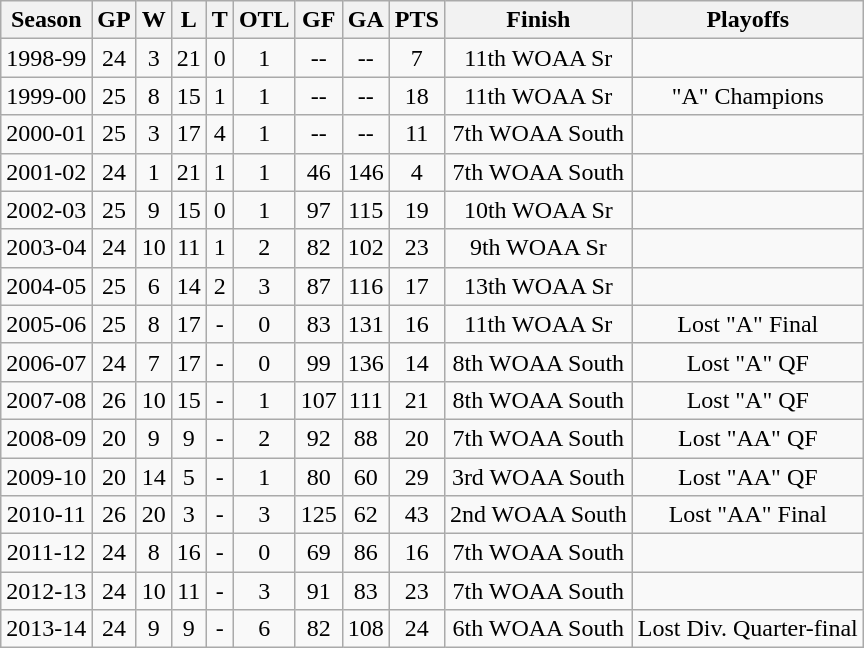<table class="wikitable">
<tr>
<th>Season</th>
<th>GP</th>
<th>W</th>
<th>L</th>
<th>T</th>
<th>OTL</th>
<th>GF</th>
<th>GA</th>
<th>PTS</th>
<th>Finish</th>
<th>Playoffs</th>
</tr>
<tr align="center">
<td>1998-99</td>
<td>24</td>
<td>3</td>
<td>21</td>
<td>0</td>
<td>1</td>
<td>--</td>
<td>--</td>
<td>7</td>
<td>11th WOAA Sr</td>
<td></td>
</tr>
<tr align="center">
<td>1999-00</td>
<td>25</td>
<td>8</td>
<td>15</td>
<td>1</td>
<td>1</td>
<td>--</td>
<td>--</td>
<td>18</td>
<td>11th WOAA Sr</td>
<td>"A" Champions</td>
</tr>
<tr align="center">
<td>2000-01</td>
<td>25</td>
<td>3</td>
<td>17</td>
<td>4</td>
<td>1</td>
<td>--</td>
<td>--</td>
<td>11</td>
<td>7th WOAA South</td>
<td></td>
</tr>
<tr align="center">
<td>2001-02</td>
<td>24</td>
<td>1</td>
<td>21</td>
<td>1</td>
<td>1</td>
<td>46</td>
<td>146</td>
<td>4</td>
<td>7th WOAA South</td>
<td></td>
</tr>
<tr align="center">
<td>2002-03</td>
<td>25</td>
<td>9</td>
<td>15</td>
<td>0</td>
<td>1</td>
<td>97</td>
<td>115</td>
<td>19</td>
<td>10th WOAA Sr</td>
<td></td>
</tr>
<tr align="center">
<td>2003-04</td>
<td>24</td>
<td>10</td>
<td>11</td>
<td>1</td>
<td>2</td>
<td>82</td>
<td>102</td>
<td>23</td>
<td>9th WOAA Sr</td>
<td></td>
</tr>
<tr align="center">
<td>2004-05</td>
<td>25</td>
<td>6</td>
<td>14</td>
<td>2</td>
<td>3</td>
<td>87</td>
<td>116</td>
<td>17</td>
<td>13th WOAA Sr</td>
<td></td>
</tr>
<tr align="center">
<td>2005-06</td>
<td>25</td>
<td>8</td>
<td>17</td>
<td>-</td>
<td>0</td>
<td>83</td>
<td>131</td>
<td>16</td>
<td>11th WOAA Sr</td>
<td>Lost "A" Final</td>
</tr>
<tr align="center">
<td>2006-07</td>
<td>24</td>
<td>7</td>
<td>17</td>
<td>-</td>
<td>0</td>
<td>99</td>
<td>136</td>
<td>14</td>
<td>8th WOAA South</td>
<td>Lost "A" QF</td>
</tr>
<tr align="center">
<td>2007-08</td>
<td>26</td>
<td>10</td>
<td>15</td>
<td>-</td>
<td>1</td>
<td>107</td>
<td>111</td>
<td>21</td>
<td>8th WOAA South</td>
<td>Lost "A" QF</td>
</tr>
<tr align="center">
<td>2008-09</td>
<td>20</td>
<td>9</td>
<td>9</td>
<td>-</td>
<td>2</td>
<td>92</td>
<td>88</td>
<td>20</td>
<td>7th WOAA South</td>
<td>Lost "AA" QF</td>
</tr>
<tr align="center">
<td>2009-10</td>
<td>20</td>
<td>14</td>
<td>5</td>
<td>-</td>
<td>1</td>
<td>80</td>
<td>60</td>
<td>29</td>
<td>3rd WOAA South</td>
<td>Lost "AA" QF</td>
</tr>
<tr align="center">
<td>2010-11</td>
<td>26</td>
<td>20</td>
<td>3</td>
<td>-</td>
<td>3</td>
<td>125</td>
<td>62</td>
<td>43</td>
<td>2nd WOAA South</td>
<td>Lost "AA" Final</td>
</tr>
<tr align="center">
<td>2011-12</td>
<td>24</td>
<td>8</td>
<td>16</td>
<td>-</td>
<td>0</td>
<td>69</td>
<td>86</td>
<td>16</td>
<td>7th WOAA South</td>
<td></td>
</tr>
<tr align="center">
<td>2012-13</td>
<td>24</td>
<td>10</td>
<td>11</td>
<td>-</td>
<td>3</td>
<td>91</td>
<td>83</td>
<td>23</td>
<td>7th WOAA South</td>
<td></td>
</tr>
<tr align="center">
<td>2013-14</td>
<td>24</td>
<td>9</td>
<td>9</td>
<td>-</td>
<td>6</td>
<td>82</td>
<td>108</td>
<td>24</td>
<td>6th WOAA South</td>
<td>Lost Div. Quarter-final</td>
</tr>
</table>
